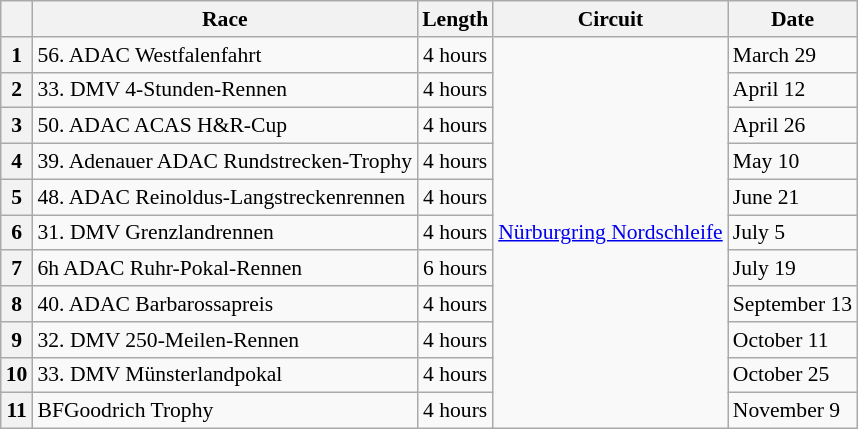<table class="wikitable" style="font-size: 90%;">
<tr>
<th></th>
<th>Race</th>
<th>Length</th>
<th>Circuit</th>
<th>Date</th>
</tr>
<tr>
<th>1</th>
<td>56. ADAC Westfalenfahrt</td>
<td align=center>4 hours</td>
<td rowspan=11> <a href='#'>Nürburgring Nordschleife</a></td>
<td>March 29</td>
</tr>
<tr>
<th>2</th>
<td>33. DMV 4-Stunden-Rennen</td>
<td align=center>4 hours</td>
<td>April 12</td>
</tr>
<tr>
<th>3</th>
<td>50. ADAC ACAS H&R-Cup</td>
<td align=center>4 hours</td>
<td>April 26</td>
</tr>
<tr>
<th>4</th>
<td>39. Adenauer ADAC Rundstrecken-Trophy</td>
<td align=center>4 hours</td>
<td>May 10</td>
</tr>
<tr>
<th>5</th>
<td>48. ADAC Reinoldus-Langstreckenrennen</td>
<td align=center>4 hours</td>
<td>June 21</td>
</tr>
<tr>
<th>6</th>
<td>31. DMV Grenzlandrennen</td>
<td align=center>4 hours</td>
<td>July 5</td>
</tr>
<tr>
<th>7</th>
<td>6h ADAC Ruhr-Pokal-Rennen</td>
<td align=center>6 hours</td>
<td>July 19</td>
</tr>
<tr>
<th>8</th>
<td>40. ADAC Barbarossapreis</td>
<td align=center>4 hours</td>
<td>September 13</td>
</tr>
<tr>
<th>9</th>
<td>32. DMV 250-Meilen-Rennen</td>
<td align=center>4 hours</td>
<td>October 11</td>
</tr>
<tr>
<th>10</th>
<td>33. DMV Münsterlandpokal</td>
<td align=center>4 hours</td>
<td>October 25</td>
</tr>
<tr>
<th>11</th>
<td>BFGoodrich Trophy</td>
<td align=center>4 hours</td>
<td>November 9</td>
</tr>
</table>
